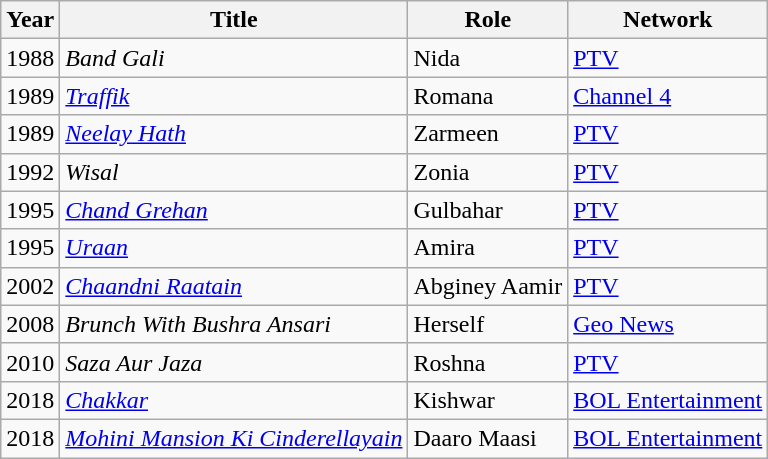<table class="wikitable sortable plainrowheaders">
<tr style="text-align:center;">
<th scope="col">Year</th>
<th scope="col">Title</th>
<th scope="col">Role</th>
<th scope="col">Network</th>
</tr>
<tr>
<td>1988</td>
<td><em>Band Gali</em></td>
<td>Nida</td>
<td><a href='#'>PTV</a></td>
</tr>
<tr>
<td>1989</td>
<td><em><a href='#'>Traffik</a></em></td>
<td>Romana</td>
<td><a href='#'>Channel 4</a></td>
</tr>
<tr>
<td>1989</td>
<td><em><a href='#'>Neelay Hath</a></em></td>
<td>Zarmeen</td>
<td><a href='#'>PTV</a></td>
</tr>
<tr>
<td>1992</td>
<td><em>Wisal</em></td>
<td>Zonia</td>
<td><a href='#'>PTV</a></td>
</tr>
<tr>
<td>1995</td>
<td><em><a href='#'>Chand Grehan</a></em></td>
<td>Gulbahar</td>
<td><a href='#'>PTV</a></td>
</tr>
<tr>
<td>1995</td>
<td><em><a href='#'>Uraan</a></em></td>
<td>Amira</td>
<td><a href='#'>PTV</a></td>
</tr>
<tr>
<td>2002</td>
<td><em><a href='#'>Chaandni Raatain</a></em></td>
<td>Abginey Aamir</td>
<td><a href='#'>PTV</a></td>
</tr>
<tr>
<td>2008</td>
<td><em>Brunch With Bushra Ansari</em></td>
<td>Herself</td>
<td><a href='#'>Geo News</a></td>
</tr>
<tr>
<td>2010</td>
<td><em>Saza Aur Jaza</em></td>
<td>Roshna</td>
<td><a href='#'>PTV</a></td>
</tr>
<tr>
<td>2018</td>
<td><em><a href='#'>Chakkar</a></em></td>
<td>Kishwar</td>
<td><a href='#'>BOL Entertainment</a></td>
</tr>
<tr>
<td>2018</td>
<td><em><a href='#'>Mohini Mansion Ki Cinderellayain</a></em></td>
<td>Daaro Maasi</td>
<td><a href='#'>BOL Entertainment</a></td>
</tr>
</table>
